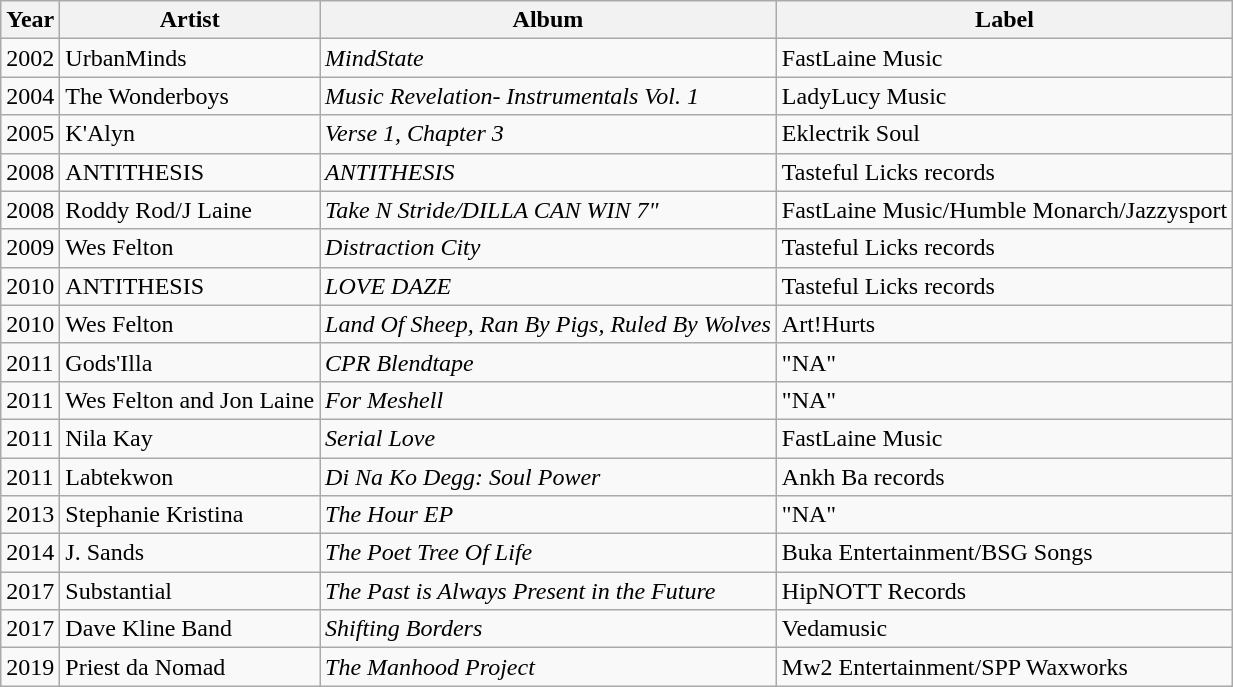<table class="wikitable">
<tr>
<th>Year</th>
<th>Artist</th>
<th>Album</th>
<th>Label</th>
</tr>
<tr>
<td>2002</td>
<td>UrbanMinds</td>
<td><em>MindState</em></td>
<td>FastLaine Music</td>
</tr>
<tr>
<td>2004</td>
<td>The Wonderboys</td>
<td><em>Music Revelation- Instrumentals Vol. 1</em></td>
<td>LadyLucy Music</td>
</tr>
<tr>
<td>2005</td>
<td>K'Alyn</td>
<td><em>Verse 1, Chapter 3</em></td>
<td>Eklectrik Soul</td>
</tr>
<tr>
<td>2008</td>
<td>ANTITHESIS</td>
<td><em>ANTITHESIS</em></td>
<td>Tasteful Licks records</td>
</tr>
<tr>
<td>2008</td>
<td>Roddy Rod/J Laine</td>
<td><em>Take N Stride/DILLA CAN WIN 7"</em></td>
<td>FastLaine Music/Humble Monarch/Jazzysport</td>
</tr>
<tr>
<td>2009</td>
<td>Wes Felton</td>
<td><em>Distraction City</em></td>
<td>Tasteful Licks records</td>
</tr>
<tr>
<td>2010</td>
<td>ANTITHESIS</td>
<td><em>LOVE DAZE</em></td>
<td>Tasteful Licks records</td>
</tr>
<tr>
<td>2010</td>
<td>Wes Felton</td>
<td><em>Land Of Sheep, Ran By Pigs, Ruled By Wolves</em></td>
<td>Art!Hurts</td>
</tr>
<tr>
<td>2011</td>
<td>Gods'Illa</td>
<td><em>CPR Blendtape</em></td>
<td>"NA"</td>
</tr>
<tr>
<td>2011</td>
<td>Wes Felton and Jon Laine</td>
<td><em>For Meshell</em></td>
<td>"NA"</td>
</tr>
<tr>
<td>2011</td>
<td>Nila Kay</td>
<td><em>Serial Love</em></td>
<td>FastLaine Music</td>
</tr>
<tr>
<td>2011</td>
<td>Labtekwon</td>
<td><em>Di Na Ko Degg: Soul Power</em></td>
<td>Ankh Ba records</td>
</tr>
<tr>
<td>2013</td>
<td>Stephanie Kristina</td>
<td><em>The Hour EP</em></td>
<td>"NA"</td>
</tr>
<tr>
<td>2014</td>
<td>J. Sands</td>
<td><em>The Poet Tree Of Life</em></td>
<td>Buka Entertainment/BSG Songs</td>
</tr>
<tr>
<td>2017</td>
<td>Substantial</td>
<td><em>The Past is Always Present in the Future</em></td>
<td>HipNOTT Records</td>
</tr>
<tr>
<td>2017</td>
<td>Dave Kline Band</td>
<td><em>Shifting Borders</em></td>
<td>Vedamusic</td>
</tr>
<tr>
<td>2019</td>
<td>Priest da Nomad</td>
<td><em>The Manhood Project</em></td>
<td>Mw2 Entertainment/SPP Waxworks</td>
</tr>
</table>
